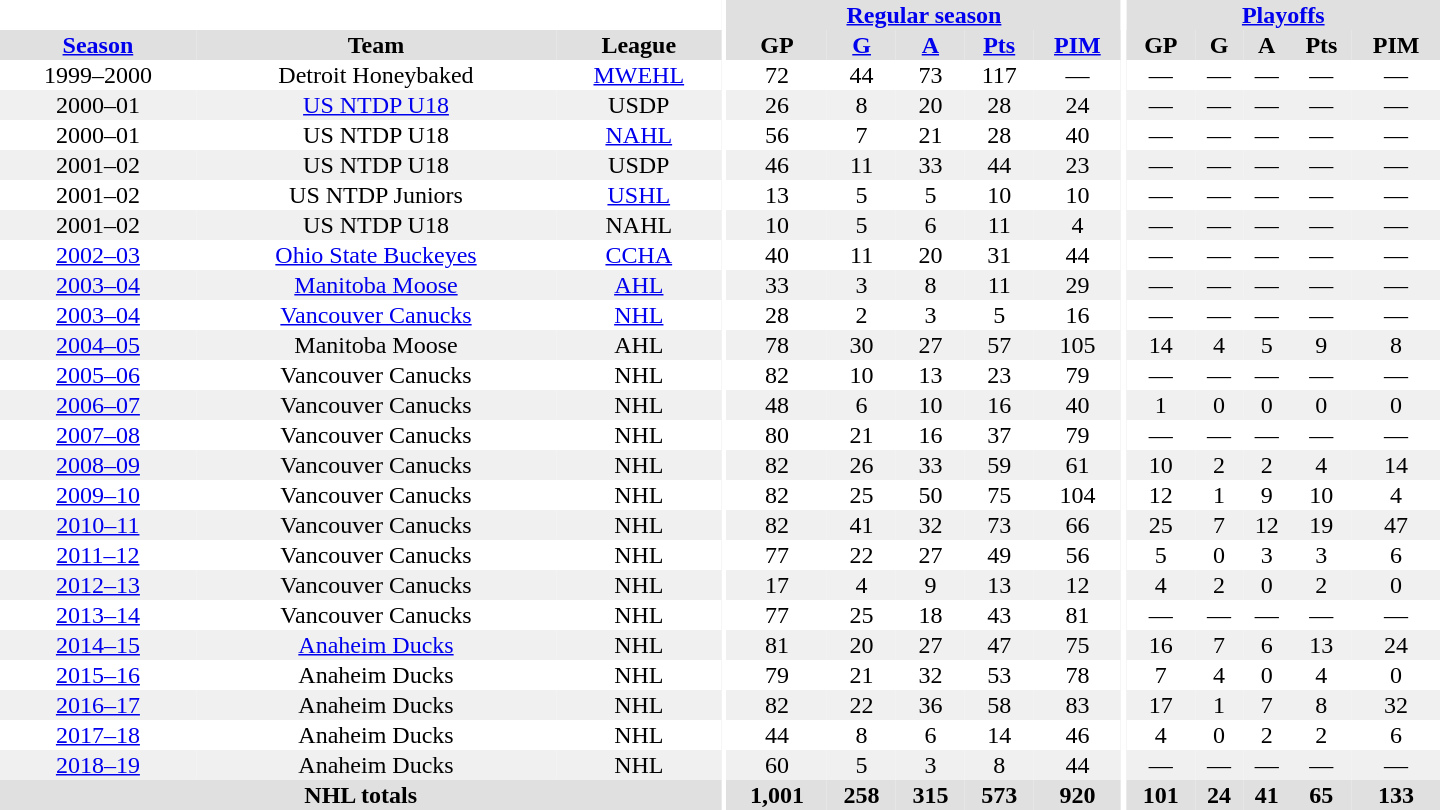<table border="0" cellpadding="1" cellspacing="0" style="text-align:center; width:60em;">
<tr bgcolor="#e0e0e0">
<th colspan="3" bgcolor="#ffffff"></th>
<th rowspan="99" bgcolor="#ffffff"></th>
<th colspan="5"><a href='#'>Regular season</a></th>
<th rowspan="99" bgcolor="#ffffff"></th>
<th colspan="5"><a href='#'>Playoffs</a></th>
</tr>
<tr bgcolor="#e0e0e0">
<th><a href='#'>Season</a></th>
<th>Team</th>
<th>League</th>
<th>GP</th>
<th><a href='#'>G</a></th>
<th><a href='#'>A</a></th>
<th><a href='#'>Pts</a></th>
<th><a href='#'>PIM</a></th>
<th>GP</th>
<th>G</th>
<th>A</th>
<th>Pts</th>
<th>PIM</th>
</tr>
<tr>
<td>1999–2000</td>
<td>Detroit Honeybaked</td>
<td><a href='#'>MWEHL</a></td>
<td>72</td>
<td>44</td>
<td>73</td>
<td>117</td>
<td>—</td>
<td>—</td>
<td>—</td>
<td>—</td>
<td>—</td>
<td>—</td>
</tr>
<tr bgcolor="#f0f0f0">
<td>2000–01</td>
<td><a href='#'>US NTDP U18</a></td>
<td>USDP</td>
<td>26</td>
<td>8</td>
<td>20</td>
<td>28</td>
<td>24</td>
<td>—</td>
<td>—</td>
<td>—</td>
<td>—</td>
<td>—</td>
</tr>
<tr>
<td>2000–01</td>
<td>US NTDP U18</td>
<td><a href='#'>NAHL</a></td>
<td>56</td>
<td>7</td>
<td>21</td>
<td>28</td>
<td>40</td>
<td>—</td>
<td>—</td>
<td>—</td>
<td>—</td>
<td>—</td>
</tr>
<tr bgcolor="#f0f0f0">
<td>2001–02</td>
<td>US NTDP U18</td>
<td>USDP</td>
<td>46</td>
<td>11</td>
<td>33</td>
<td>44</td>
<td>23</td>
<td>—</td>
<td>—</td>
<td>—</td>
<td>—</td>
<td>—</td>
</tr>
<tr>
<td 2001–02 USHL season>2001–02</td>
<td>US NTDP Juniors</td>
<td><a href='#'>USHL</a></td>
<td>13</td>
<td>5</td>
<td>5</td>
<td>10</td>
<td>10</td>
<td>—</td>
<td>—</td>
<td>—</td>
<td>—</td>
<td>—</td>
</tr>
<tr bgcolor="#f0f0f0">
<td>2001–02</td>
<td>US NTDP U18</td>
<td>NAHL</td>
<td>10</td>
<td>5</td>
<td>6</td>
<td>11</td>
<td>4</td>
<td>—</td>
<td>—</td>
<td>—</td>
<td>—</td>
<td>—</td>
</tr>
<tr>
<td><a href='#'>2002–03</a></td>
<td><a href='#'>Ohio State Buckeyes</a></td>
<td><a href='#'>CCHA</a></td>
<td>40</td>
<td>11</td>
<td>20</td>
<td>31</td>
<td>44</td>
<td>—</td>
<td>—</td>
<td>—</td>
<td>—</td>
<td>—</td>
</tr>
<tr bgcolor="#f0f0f0">
<td><a href='#'>2003–04</a></td>
<td><a href='#'>Manitoba Moose</a></td>
<td><a href='#'>AHL</a></td>
<td>33</td>
<td>3</td>
<td>8</td>
<td>11</td>
<td>29</td>
<td>—</td>
<td>—</td>
<td>—</td>
<td>—</td>
<td>—</td>
</tr>
<tr>
<td><a href='#'>2003–04</a></td>
<td><a href='#'>Vancouver Canucks</a></td>
<td><a href='#'>NHL</a></td>
<td>28</td>
<td>2</td>
<td>3</td>
<td>5</td>
<td>16</td>
<td>—</td>
<td>—</td>
<td>—</td>
<td>—</td>
<td>—</td>
</tr>
<tr bgcolor="#f0f0f0">
<td><a href='#'>2004–05</a></td>
<td>Manitoba Moose</td>
<td>AHL</td>
<td>78</td>
<td>30</td>
<td>27</td>
<td>57</td>
<td>105</td>
<td>14</td>
<td>4</td>
<td>5</td>
<td>9</td>
<td>8</td>
</tr>
<tr>
<td><a href='#'>2005–06</a></td>
<td>Vancouver Canucks</td>
<td>NHL</td>
<td>82</td>
<td>10</td>
<td>13</td>
<td>23</td>
<td>79</td>
<td>—</td>
<td>—</td>
<td>—</td>
<td>—</td>
<td>—</td>
</tr>
<tr bgcolor="#f0f0f0">
<td><a href='#'>2006–07</a></td>
<td>Vancouver Canucks</td>
<td>NHL</td>
<td>48</td>
<td>6</td>
<td>10</td>
<td>16</td>
<td>40</td>
<td>1</td>
<td>0</td>
<td>0</td>
<td>0</td>
<td>0</td>
</tr>
<tr>
<td><a href='#'>2007–08</a></td>
<td>Vancouver Canucks</td>
<td>NHL</td>
<td>80</td>
<td>21</td>
<td>16</td>
<td>37</td>
<td>79</td>
<td>—</td>
<td>—</td>
<td>—</td>
<td>—</td>
<td>—</td>
</tr>
<tr bgcolor="#f0f0f0">
<td><a href='#'>2008–09</a></td>
<td>Vancouver Canucks</td>
<td>NHL</td>
<td>82</td>
<td>26</td>
<td>33</td>
<td>59</td>
<td>61</td>
<td>10</td>
<td>2</td>
<td>2</td>
<td>4</td>
<td>14</td>
</tr>
<tr>
<td><a href='#'>2009–10</a></td>
<td>Vancouver Canucks</td>
<td>NHL</td>
<td>82</td>
<td>25</td>
<td>50</td>
<td>75</td>
<td>104</td>
<td>12</td>
<td>1</td>
<td>9</td>
<td>10</td>
<td>4</td>
</tr>
<tr bgcolor="#f0f0f0">
<td><a href='#'>2010–11</a></td>
<td>Vancouver Canucks</td>
<td>NHL</td>
<td>82</td>
<td>41</td>
<td>32</td>
<td>73</td>
<td>66</td>
<td>25</td>
<td>7</td>
<td>12</td>
<td>19</td>
<td>47</td>
</tr>
<tr>
<td><a href='#'>2011–12</a></td>
<td>Vancouver Canucks</td>
<td>NHL</td>
<td>77</td>
<td>22</td>
<td>27</td>
<td>49</td>
<td>56</td>
<td>5</td>
<td>0</td>
<td>3</td>
<td>3</td>
<td>6</td>
</tr>
<tr bgcolor="#f0f0f0">
<td><a href='#'>2012–13</a></td>
<td>Vancouver Canucks</td>
<td>NHL</td>
<td>17</td>
<td>4</td>
<td>9</td>
<td>13</td>
<td>12</td>
<td>4</td>
<td>2</td>
<td>0</td>
<td>2</td>
<td>0</td>
</tr>
<tr>
<td><a href='#'>2013–14</a></td>
<td>Vancouver Canucks</td>
<td>NHL</td>
<td>77</td>
<td>25</td>
<td>18</td>
<td>43</td>
<td>81</td>
<td>—</td>
<td>—</td>
<td>—</td>
<td>—</td>
<td>—</td>
</tr>
<tr bgcolor="#f0f0f0">
<td><a href='#'>2014–15</a></td>
<td><a href='#'>Anaheim Ducks</a></td>
<td>NHL</td>
<td>81</td>
<td>20</td>
<td>27</td>
<td>47</td>
<td>75</td>
<td>16</td>
<td>7</td>
<td>6</td>
<td>13</td>
<td>24</td>
</tr>
<tr>
<td><a href='#'>2015–16</a></td>
<td>Anaheim Ducks</td>
<td>NHL</td>
<td>79</td>
<td>21</td>
<td>32</td>
<td>53</td>
<td>78</td>
<td>7</td>
<td>4</td>
<td>0</td>
<td>4</td>
<td>0</td>
</tr>
<tr bgcolor="#f0f0f0">
<td><a href='#'>2016–17</a></td>
<td>Anaheim Ducks</td>
<td>NHL</td>
<td>82</td>
<td>22</td>
<td>36</td>
<td>58</td>
<td>83</td>
<td>17</td>
<td>1</td>
<td>7</td>
<td>8</td>
<td>32</td>
</tr>
<tr>
<td><a href='#'>2017–18</a></td>
<td>Anaheim Ducks</td>
<td>NHL</td>
<td>44</td>
<td>8</td>
<td>6</td>
<td>14</td>
<td>46</td>
<td>4</td>
<td>0</td>
<td>2</td>
<td>2</td>
<td>6</td>
</tr>
<tr bgcolor="#f0f0f0">
<td><a href='#'>2018–19</a></td>
<td>Anaheim Ducks</td>
<td>NHL</td>
<td>60</td>
<td>5</td>
<td>3</td>
<td>8</td>
<td>44</td>
<td>—</td>
<td>—</td>
<td>—</td>
<td>—</td>
<td>—</td>
</tr>
<tr bgcolor="#e0e0e0">
<th colspan="3">NHL totals</th>
<th>1,001</th>
<th>258</th>
<th>315</th>
<th>573</th>
<th>920</th>
<th>101</th>
<th>24</th>
<th>41</th>
<th>65</th>
<th>133</th>
</tr>
</table>
